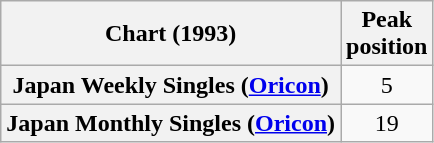<table class="wikitable sortable plainrowheaders" style="text-align:center;">
<tr>
<th scope="col">Chart (1993)</th>
<th scope="col">Peak<br>position</th>
</tr>
<tr>
<th scope="row">Japan Weekly Singles (<a href='#'>Oricon</a>)</th>
<td style="text-align:center;">5</td>
</tr>
<tr>
<th scope="row">Japan Monthly Singles (<a href='#'>Oricon</a>)</th>
<td style="text-align:center;">19</td>
</tr>
</table>
